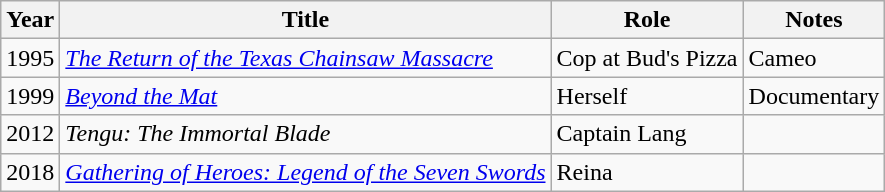<table class = "wikitable sortable">
<tr>
<th>Year</th>
<th>Title</th>
<th>Role</th>
<th>Notes</th>
</tr>
<tr>
<td>1995</td>
<td><em><a href='#'>The Return of the Texas Chainsaw Massacre</a></em></td>
<td>Cop at Bud's Pizza</td>
<td>Cameo</td>
</tr>
<tr>
<td>1999</td>
<td><em><a href='#'>Beyond the Mat</a></em></td>
<td>Herself</td>
<td>Documentary</td>
</tr>
<tr>
<td>2012</td>
<td><em>Tengu: The Immortal Blade</em></td>
<td>Captain Lang</td>
<td></td>
</tr>
<tr>
<td>2018</td>
<td><em><a href='#'>Gathering of Heroes: Legend of the Seven Swords</a></em></td>
<td>Reina</td>
<td></td>
</tr>
</table>
